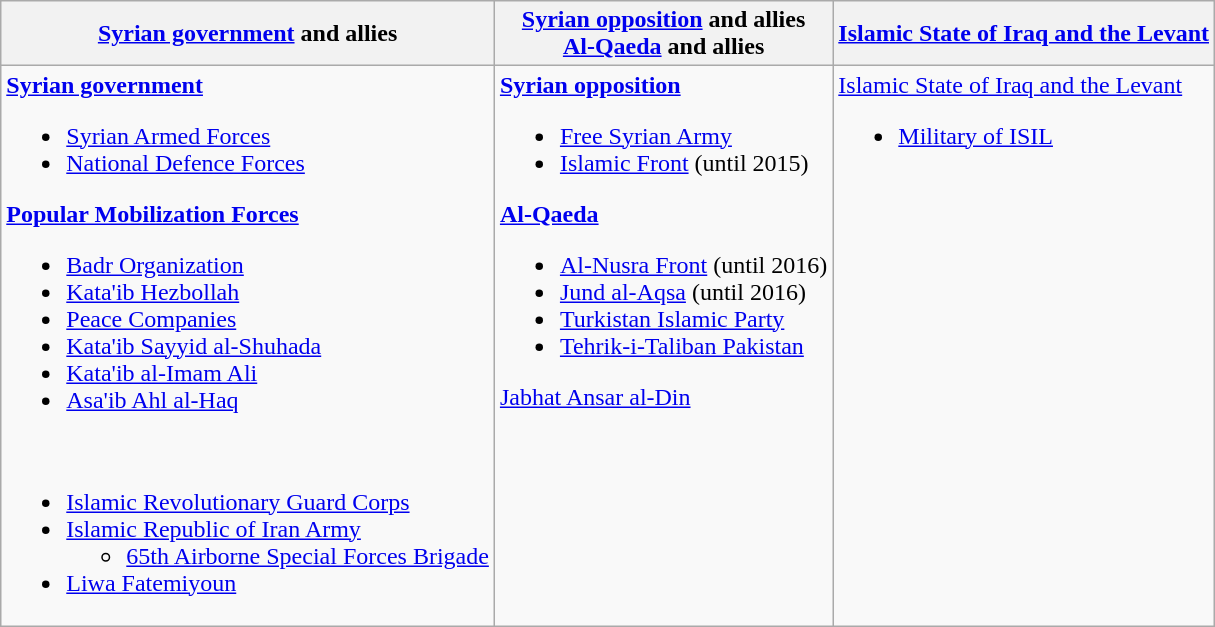<table class="wikitable">
<tr>
<th> <a href='#'>Syrian government</a> and allies</th>
<th> <a href='#'>Syrian opposition</a> and allies<br> <a href='#'>Al-Qaeda</a> and allies</th>
<th> <a href='#'>Islamic State of Iraq and the Levant</a></th>
</tr>
<tr>
<td valign=top> <strong><a href='#'>Syrian government</a></strong><br><ul><li> <a href='#'>Syrian Armed Forces</a></li><li> <a href='#'>National Defence Forces</a></li></ul><strong><a href='#'>Popular Mobilization Forces</a></strong><ul><li> <a href='#'>Badr Organization</a></li><li> <a href='#'>Kata'ib Hezbollah</a></li><li><a href='#'>Peace Companies</a></li><li><a href='#'>Kata'ib Sayyid al-Shuhada</a></li><li><a href='#'>Kata'ib al-Imam Ali</a></li><li><a href='#'>Asa'ib Ahl al-Haq</a></li></ul>
<br><ul><li> <a href='#'>Islamic Revolutionary Guard Corps</a></li><li> <a href='#'>Islamic Republic of Iran Army</a><ul><li><a href='#'>65th Airborne Special Forces Brigade</a></li></ul></li><li><a href='#'>Liwa Fatemiyoun</a></li></ul></td>
<td valign=top> <strong><a href='#'>Syrian opposition</a></strong><br><ul><li> <a href='#'>Free Syrian Army</a></li><li> <a href='#'>Islamic Front</a> (until 2015)</li></ul> <strong><a href='#'>Al-Qaeda</a></strong><ul><li> <a href='#'>Al-Nusra Front</a> (until 2016)</li><li> <a href='#'>Jund al-Aqsa</a> (until 2016)</li><li> <a href='#'>Turkistan Islamic Party</a></li><li> <a href='#'>Tehrik-i-Taliban Pakistan</a></li></ul> <a href='#'>Jabhat Ansar al-Din</a></td>
<td valign=top> <a href='#'>Islamic State of Iraq and the Levant</a><br><ul><li> <a href='#'>Military of ISIL</a></li></ul></td>
</tr>
</table>
